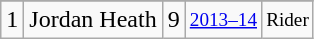<table class="wikitable">
<tr>
</tr>
<tr>
<td>1</td>
<td>Jordan Heath</td>
<td>9</td>
<td style="font-size:80%;"><a href='#'>2013–14</a></td>
<td style="font-size:80%;">Rider</td>
</tr>
</table>
